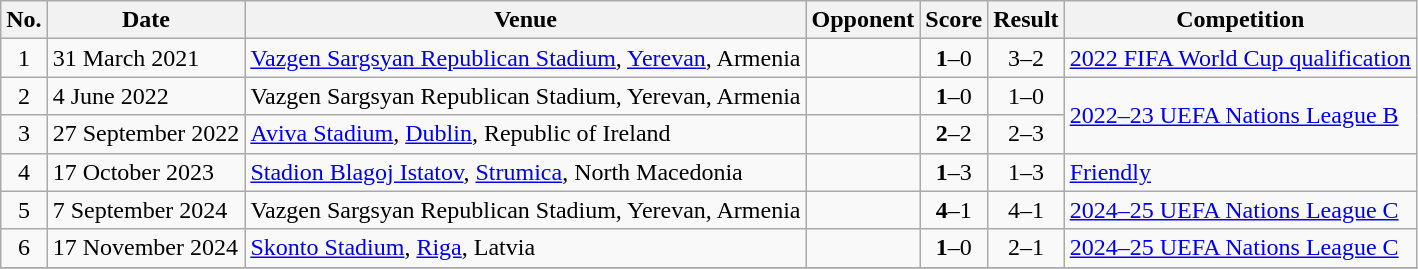<table class="wikitable sortable">
<tr>
<th scope="col">No.</th>
<th scope="col">Date</th>
<th scope="col">Venue</th>
<th scope="col">Opponent</th>
<th scope="col">Score</th>
<th scope="col">Result</th>
<th scope="col">Competition</th>
</tr>
<tr>
<td align="center">1</td>
<td>31 March 2021</td>
<td><a href='#'>Vazgen Sargsyan Republican Stadium</a>, <a href='#'>Yerevan</a>, Armenia</td>
<td></td>
<td align="center"><strong>1</strong>–0</td>
<td align="center">3–2</td>
<td><a href='#'>2022 FIFA World Cup qualification</a></td>
</tr>
<tr>
<td align="center">2</td>
<td>4 June 2022</td>
<td>Vazgen Sargsyan Republican Stadium, Yerevan, Armenia</td>
<td></td>
<td align="center"><strong>1</strong>–0</td>
<td align="center">1–0</td>
<td rowspan=2><a href='#'>2022–23 UEFA Nations League B</a></td>
</tr>
<tr>
<td align="center">3</td>
<td>27 September 2022</td>
<td><a href='#'>Aviva Stadium</a>, <a href='#'>Dublin</a>, Republic of Ireland</td>
<td></td>
<td align=center><strong>2</strong>–2</td>
<td align=center>2–3</td>
</tr>
<tr>
<td align="center">4</td>
<td>17 October 2023</td>
<td><a href='#'>Stadion Blagoj Istatov</a>, <a href='#'>Strumica</a>, North Macedonia</td>
<td></td>
<td align=center><strong>1</strong>–3</td>
<td align=center>1–3</td>
<td><a href='#'>Friendly</a></td>
</tr>
<tr>
<td style="text-align:center">5</td>
<td>7 September 2024</td>
<td>Vazgen Sargsyan Republican Stadium, Yerevan, Armenia</td>
<td></td>
<td style="text-align:center"><strong>4</strong>–1</td>
<td style="text-align:center">4–1</td>
<td><a href='#'>2024–25 UEFA Nations League C</a></td>
</tr>
<tr>
<td style="text-align:center">6</td>
<td>17 November 2024</td>
<td><a href='#'>Skonto Stadium</a>, <a href='#'>Riga</a>, Latvia</td>
<td></td>
<td style="text-align:center"><strong>1</strong>–0</td>
<td style="text-align:center">2–1</td>
<td><a href='#'>2024–25 UEFA Nations League C</a></td>
</tr>
<tr>
</tr>
</table>
